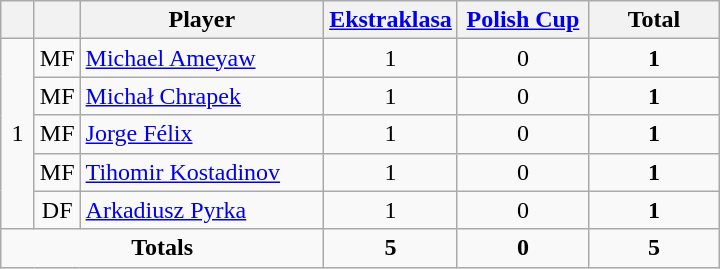<table class="wikitable" style="text-align:center">
<tr>
<th width=15></th>
<th width=15></th>
<th width=155>Player</th>
<th width=80><strong><a href='#'>Ekstraklasa</a></strong></th>
<th width=80><strong><a href='#'>Polish Cup</a></strong></th>
<th width=80>Total</th>
</tr>
<tr>
<td rowspan=5>1</td>
<td>MF</td>
<td align=left> <a href='#'>Michael Ameyaw</a></td>
<td>1</td>
<td>0</td>
<td><strong>1</strong></td>
</tr>
<tr>
<td>MF</td>
<td align=left> <a href='#'>Michał Chrapek</a></td>
<td>1</td>
<td>0</td>
<td><strong>1</strong></td>
</tr>
<tr>
<td>MF</td>
<td align=left> <a href='#'>Jorge Félix</a></td>
<td>1</td>
<td>0</td>
<td><strong>1</strong></td>
</tr>
<tr>
<td>MF</td>
<td align=left> <a href='#'>Tihomir Kostadinov</a></td>
<td>1</td>
<td>0</td>
<td><strong>1</strong></td>
</tr>
<tr>
<td>DF</td>
<td align=left> <a href='#'>Arkadiusz Pyrka</a></td>
<td>1</td>
<td>0</td>
<td><strong>1</strong></td>
</tr>
<tr>
<td colspan=3><strong>Totals</strong></td>
<td><strong>5</strong></td>
<td><strong>0</strong></td>
<td><strong>5</strong></td>
</tr>
</table>
